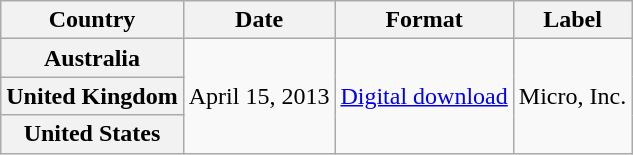<table class="wikitable plainrowheaders">
<tr>
<th scope="col">Country</th>
<th scope="col">Date</th>
<th scope="col">Format</th>
<th scope="col">Label</th>
</tr>
<tr>
<th scope="row">Australia</th>
<td rowspan="3">April 15, 2013</td>
<td rowspan="3"><a href='#'>Digital download</a></td>
<td rowspan="3">Micro, Inc.</td>
</tr>
<tr>
<th scope="row">United Kingdom</th>
</tr>
<tr>
<th scope="row">United States</th>
</tr>
</table>
